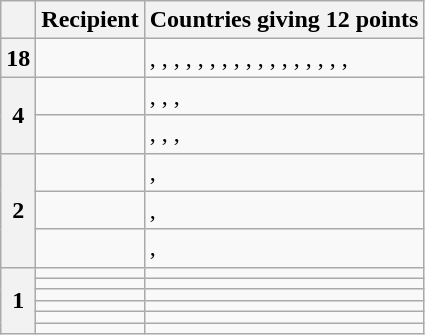<table class="wikitable plainrowheaders">
<tr>
<th scope="col"></th>
<th scope="col">Recipient</th>
<th scope="col">Countries giving 12 points</th>
</tr>
<tr>
<th scope="row">18</th>
<td></td>
<td>, , , , , , , , , , , , <strong></strong>, , , , <strong></strong>, </td>
</tr>
<tr>
<th scope="rowgroup" rowspan="2">4</th>
<td></td>
<td><strong></strong>, <strong></strong>, , </td>
</tr>
<tr>
<td></td>
<td><strong></strong>, , , </td>
</tr>
<tr>
<th scope="rowgroup" rowspan="3">2</th>
<td></td>
<td>, </td>
</tr>
<tr>
<td></td>
<td>, </td>
</tr>
<tr>
<td></td>
<td>, </td>
</tr>
<tr>
<th scope="rowgroup" rowspan="6">1</th>
<td></td>
<td></td>
</tr>
<tr>
<td></td>
<td></td>
</tr>
<tr>
<td></td>
<td></td>
</tr>
<tr>
<td></td>
<td></td>
</tr>
<tr>
<td></td>
<td></td>
</tr>
<tr>
<td></td>
<td></td>
</tr>
</table>
